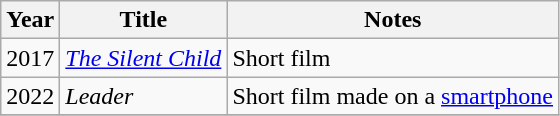<table class="wikitable plainrowheaders sortable">
<tr>
<th scope="col">Year</th>
<th scope="col">Title</th>
<th class="unsortable">Notes</th>
</tr>
<tr>
<td>2017</td>
<td><em><a href='#'>The Silent Child</a></em></td>
<td>Short film</td>
</tr>
<tr>
<td>2022</td>
<td><em>Leader</em></td>
<td>Short film made on a <a href='#'>smartphone</a></td>
</tr>
<tr>
</tr>
</table>
